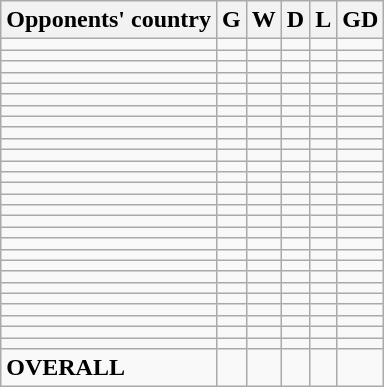<table class="wikitable">
<tr>
<th>Opponents' country</th>
<th>G</th>
<th>W</th>
<th>D</th>
<th>L</th>
<th>GD</th>
</tr>
<tr>
<td align=left></td>
<td></td>
<td></td>
<td></td>
<td></td>
<td></td>
</tr>
<tr>
<td align=left></td>
<td></td>
<td></td>
<td></td>
<td></td>
<td></td>
</tr>
<tr>
<td align=left></td>
<td></td>
<td></td>
<td></td>
<td></td>
<td></td>
</tr>
<tr>
<td align=left></td>
<td></td>
<td></td>
<td></td>
<td></td>
<td></td>
</tr>
<tr>
<td align=left></td>
<td></td>
<td></td>
<td></td>
<td></td>
<td></td>
</tr>
<tr>
<td align=left></td>
<td></td>
<td></td>
<td></td>
<td></td>
<td></td>
</tr>
<tr>
<td align=left></td>
<td></td>
<td></td>
<td></td>
<td></td>
<td></td>
</tr>
<tr>
<td align=left></td>
<td></td>
<td></td>
<td></td>
<td></td>
<td></td>
</tr>
<tr>
<td align=left></td>
<td></td>
<td></td>
<td></td>
<td></td>
<td></td>
</tr>
<tr>
<td align=left></td>
<td></td>
<td></td>
<td></td>
<td></td>
<td></td>
</tr>
<tr>
<td align=left></td>
<td></td>
<td></td>
<td></td>
<td></td>
<td></td>
</tr>
<tr>
<td align=left></td>
<td></td>
<td></td>
<td></td>
<td></td>
<td></td>
</tr>
<tr>
<td align=left></td>
<td></td>
<td></td>
<td></td>
<td></td>
<td></td>
</tr>
<tr>
<td align=left></td>
<td></td>
<td></td>
<td></td>
<td></td>
<td></td>
</tr>
<tr>
<td align=left></td>
<td></td>
<td></td>
<td></td>
<td></td>
<td></td>
</tr>
<tr>
<td align=left></td>
<td></td>
<td></td>
<td></td>
<td></td>
<td></td>
</tr>
<tr>
<td align=left></td>
<td></td>
<td></td>
<td></td>
<td></td>
<td></td>
</tr>
<tr>
<td align=left></td>
<td></td>
<td></td>
<td></td>
<td></td>
<td></td>
</tr>
<tr>
<td align=left></td>
<td></td>
<td></td>
<td></td>
<td></td>
<td></td>
</tr>
<tr>
<td align=left></td>
<td></td>
<td></td>
<td></td>
<td></td>
<td></td>
</tr>
<tr>
<td align=left></td>
<td></td>
<td></td>
<td></td>
<td></td>
<td></td>
</tr>
<tr>
<td align=left></td>
<td></td>
<td></td>
<td></td>
<td></td>
<td></td>
</tr>
<tr>
<td align=left></td>
<td></td>
<td></td>
<td></td>
<td></td>
<td></td>
</tr>
<tr>
<td align=left></td>
<td></td>
<td></td>
<td></td>
<td></td>
<td></td>
</tr>
<tr>
<td align=left></td>
<td></td>
<td></td>
<td></td>
<td></td>
<td></td>
</tr>
<tr>
<td align=left></td>
<td></td>
<td></td>
<td></td>
<td></td>
<td></td>
</tr>
<tr>
<td align=left></td>
<td></td>
<td></td>
<td></td>
<td></td>
<td></td>
</tr>
<tr>
<td align=left></td>
<td></td>
<td></td>
<td></td>
<td></td>
<td></td>
</tr>
<tr>
<td align=left><strong>OVERALL</strong></td>
<td></td>
<td></td>
<td></td>
<td></td>
<td></td>
</tr>
</table>
